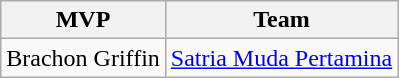<table class="wikitable">
<tr>
<th>MVP</th>
<th>Team</th>
</tr>
<tr>
<td>Brachon Griffin</td>
<td><a href='#'>Satria Muda Pertamina</a></td>
</tr>
</table>
